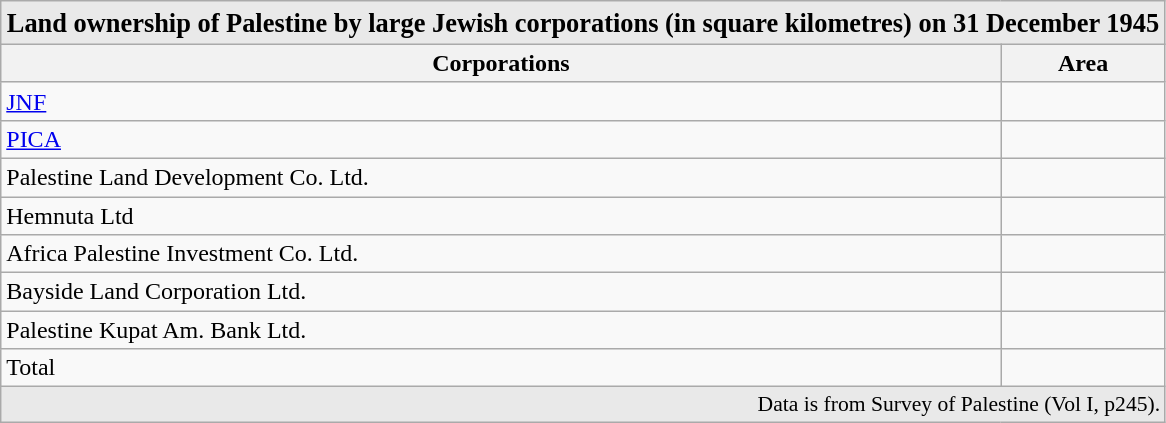<table class="wikitable" style="text-align:right;">
<tr style="background:#e9e9e9">
<th colspan =7 style="background:#e9e9e9;font-size:110%;">Land ownership of Palestine by large Jewish corporations (in square kilometres) on 31 December 1945</th>
</tr>
<tr>
<th>Corporations</th>
<th>Area</th>
</tr>
<tr>
<td align=left><a href='#'>JNF</a></td>
<td></td>
</tr>
<tr>
<td align=left><a href='#'>PICA</a></td>
<td></td>
</tr>
<tr>
<td align=left>Palestine Land Development Co. Ltd.</td>
<td></td>
</tr>
<tr>
<td align=left>Hemnuta Ltd</td>
<td></td>
</tr>
<tr>
<td align=left>Africa Palestine Investment Co. Ltd.</td>
<td></td>
</tr>
<tr>
<td align=left>Bayside Land Corporation Ltd.</td>
<td></td>
</tr>
<tr>
<td align=left>Palestine Kupat Am. Bank Ltd.</td>
<td></td>
</tr>
<tr>
<td align=left>Total</td>
<td><strong></strong></td>
</tr>
<tr>
<td colspan="7" style="background:#e9e9e9;font-size:90%;">Data is from Survey of Palestine (Vol I, p245).</td>
</tr>
</table>
